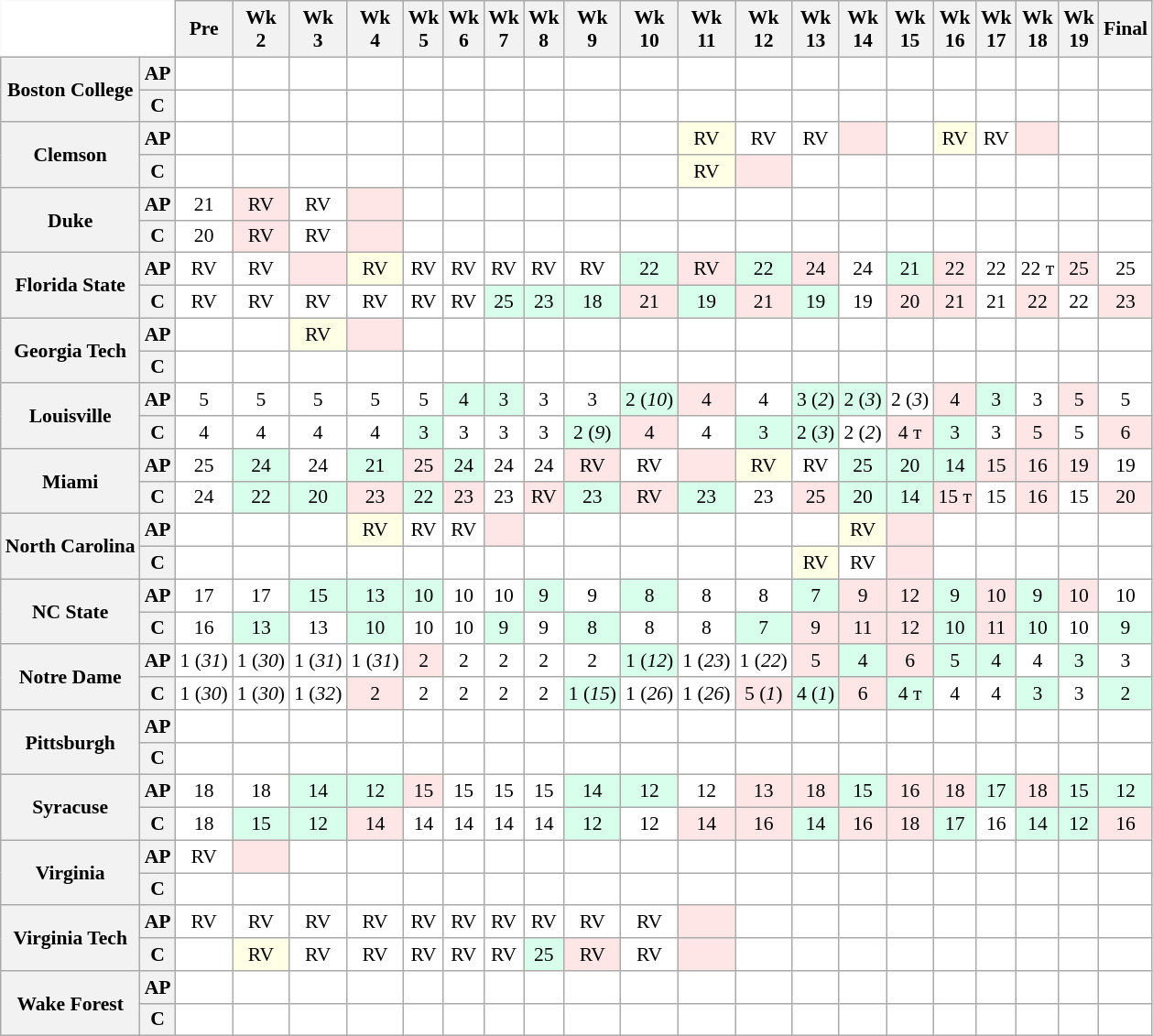<table class="wikitable" style="white-space:nowrap;font-size:90%;">
<tr>
<th colspan=2 style="background:white; border-top-style:hidden; border-left-style:hidden;"> </th>
<th>Pre</th>
<th>Wk<br>2</th>
<th>Wk<br>3</th>
<th>Wk<br>4</th>
<th>Wk<br>5</th>
<th>Wk<br>6</th>
<th>Wk<br>7</th>
<th>Wk<br>8</th>
<th>Wk<br>9</th>
<th>Wk<br>10</th>
<th>Wk<br>11</th>
<th>Wk<br>12</th>
<th>Wk<br>13</th>
<th>Wk<br>14</th>
<th>Wk<br>15</th>
<th>Wk<br>16</th>
<th>Wk<br>17</th>
<th>Wk<br>18</th>
<th>Wk<br>19</th>
<th>Final</th>
</tr>
<tr style="text-align:center;">
<th rowspan=2 style=>Boston College</th>
<th>AP</th>
<td style="background:#FFF;"></td>
<td style="background:#FFF;"></td>
<td style="background:#FFF;"></td>
<td style="background:#FFF;"></td>
<td style="background:#FFF;"></td>
<td style="background:#FFF;"></td>
<td style="background:#FFF;"></td>
<td style="background:#FFF;"></td>
<td style="background:#FFF;"></td>
<td style="background:#FFF;"></td>
<td style="background:#FFF;"></td>
<td style="background:#FFF;"></td>
<td style="background:#FFF;"></td>
<td style="background:#FFF;"></td>
<td style="background:#FFF;"></td>
<td style="background:#FFF;"></td>
<td style="background:#FFF;"></td>
<td style="background:#FFF;"></td>
<td style="background:#FFF;"></td>
<td style="background:#FFF;"></td>
</tr>
<tr style="text-align:center;">
<th>C</th>
<td style="background:#FFF;"></td>
<td style="background:#FFF;"></td>
<td style="background:#FFF;"></td>
<td style="background:#FFF;"></td>
<td style="background:#FFF;"></td>
<td style="background:#FFF;"></td>
<td style="background:#FFF;"></td>
<td style="background:#FFF;"></td>
<td style="background:#FFF;"></td>
<td style="background:#FFF;"></td>
<td style="background:#FFF;"></td>
<td style="background:#FFF;"></td>
<td style="background:#FFF;"></td>
<td style="background:#FFF;"></td>
<td style="background:#FFF;"></td>
<td style="background:#FFF;"></td>
<td style="background:#FFF;"></td>
<td style="background:#FFF;"></td>
<td style="background:#FFF;"></td>
<td style="background:#FFF;"></td>
</tr>
<tr style="text-align:center;">
<th rowspan=2 style=>Clemson</th>
<th>AP</th>
<td style="background:#FFF;"></td>
<td style="background:#FFF;"></td>
<td style="background:#FFF;"></td>
<td style="background:#FFF;"></td>
<td style="background:#FFF;"></td>
<td style="background:#FFF;"></td>
<td style="background:#FFF;"></td>
<td style="background:#FFF;"></td>
<td style="background:#FFF;"></td>
<td style="background:#FFF;"></td>
<td style="background:#FFFFE6;"> RV</td>
<td style="background:#FFF;"> RV</td>
<td style="background:#FFF;"> RV</td>
<td style="background:#FFE6E6;"></td>
<td style="background:#FFF;"></td>
<td style="background:#FFFFE6;"> RV</td>
<td style="background:#FFF;"> RV</td>
<td style="background:#FFE6E6;"></td>
<td style="background:#FFF;"></td>
<td style="background:#FFF;"></td>
</tr>
<tr style="text-align:center;">
<th>C</th>
<td style="background:#FFF;"></td>
<td style="background:#FFF;"></td>
<td style="background:#FFF;"></td>
<td style="background:#FFF;"></td>
<td style="background:#FFF;"></td>
<td style="background:#FFF;"></td>
<td style="background:#FFF;"></td>
<td style="background:#FFF;"></td>
<td style="background:#FFF;"></td>
<td style="background:#FFF;"></td>
<td style="background:#FFFFE6;"> RV</td>
<td style="background:#FFE6E6;"></td>
<td style="background:#FFF;"></td>
<td style="background:#FFF;"></td>
<td style="background:#FFF;"></td>
<td style="background:#FFF;"></td>
<td style="background:#FFF;"></td>
<td style="background:#FFF;"></td>
<td style="background:#FFF;"></td>
<td style="background:#FFF;"></td>
</tr>
<tr style="text-align:center;">
<th rowspan=2 style=>Duke</th>
<th>AP</th>
<td style="background:#FFF;"> 21</td>
<td style="background:#FFE6E6;"> RV</td>
<td style="background:#FFF;"> RV</td>
<td style="background:#FFE6E6;"></td>
<td style="background:#FFF;"></td>
<td style="background:#FFF;"></td>
<td style="background:#FFF;"></td>
<td style="background:#FFF;"></td>
<td style="background:#FFF;"></td>
<td style="background:#FFF;"></td>
<td style="background:#FFF;"></td>
<td style="background:#FFF;"></td>
<td style="background:#FFF;"></td>
<td style="background:#FFF;"></td>
<td style="background:#FFF;"></td>
<td style="background:#FFF;"></td>
<td style="background:#FFF;"></td>
<td style="background:#FFF;"></td>
<td style="background:#FFF;"></td>
<td style="background:#FFF;"></td>
</tr>
<tr style="text-align:center;">
<th>C</th>
<td style="background:#FFF;"> 20</td>
<td style="background:#FFE6E6;"> RV</td>
<td style="background:#FFF;"> RV</td>
<td style="background:#FFE6E6;"></td>
<td style="background:#FFF;"></td>
<td style="background:#FFF;"></td>
<td style="background:#FFF;"></td>
<td style="background:#FFF;"></td>
<td style="background:#FFF;"></td>
<td style="background:#FFF;"></td>
<td style="background:#FFF;"></td>
<td style="background:#FFF;"></td>
<td style="background:#FFF;"></td>
<td style="background:#FFF;"></td>
<td style="background:#FFF;"></td>
<td style="background:#FFF;"></td>
<td style="background:#FFF;"></td>
<td style="background:#FFF;"></td>
<td style="background:#FFF;"></td>
<td style="background:#FFF;"></td>
</tr>
<tr style="text-align:center;">
<th rowspan=2 style=>Florida State</th>
<th>AP</th>
<td style="background:#FFF;"> RV</td>
<td style="background:#FFF;"> RV</td>
<td style="background:#FFE6E6;"></td>
<td style="background:#FFFFE6;"> RV</td>
<td style="background:#FFF;"> RV</td>
<td style="background:#FFF;"> RV</td>
<td style="background:#FFF;"> RV</td>
<td style="background:#FFF;"> RV</td>
<td style="background:#FFF;"> RV</td>
<td style="background:#D8FFEB;"> 22</td>
<td style="background:#FFE6E6;"> RV</td>
<td style="background:#D8FFEB;"> 22</td>
<td style="background:#FFE6E6;"> 24</td>
<td style="background:#FFF;"> 24</td>
<td style="background:#D8FFEB;"> 21</td>
<td style="background:#FFE6E6;"> 22</td>
<td style="background:#FFF;"> 22</td>
<td style="background:#FFF;"> 22 т</td>
<td style="background:#FFE6E6;"> 25</td>
<td style="background:#FFF;"> 25</td>
</tr>
<tr style="text-align:center;">
<th>C</th>
<td style="background:#FFF;"> RV</td>
<td style="background:#FFF;"> RV</td>
<td style="background:#FFF;"> RV</td>
<td style="background:#FFF;"> RV</td>
<td style="background:#FFF;"> RV</td>
<td style="background:#FFF;"> RV</td>
<td style="background:#D8FFEB;"> 25</td>
<td style="background:#D8FFEB;"> 23</td>
<td style="background:#D8FFEB;"> 18</td>
<td style="background:#FFE6E6;"> 21</td>
<td style="background:#D8FFEB;"> 19</td>
<td style="background:#FFE6E6;"> 21</td>
<td style="background:#D8FFEB;"> 19</td>
<td style="background:#FFF;"> 19</td>
<td style="background:#FFE6E6;"> 20</td>
<td style="background:#FFE6E6;"> 21</td>
<td style="background:#FFF;"> 21</td>
<td style="background:#FFE6E6;"> 22</td>
<td style="background:#FFF;"> 22</td>
<td style="background:#FFE6E6;"> 23</td>
</tr>
<tr style="text-align:center;">
<th rowspan=2 style=>Georgia Tech</th>
<th>AP</th>
<td style="background:#FFF;"></td>
<td style="background:#FFF;"></td>
<td style="background:#FFFFE6;"> RV</td>
<td style="background:#FFE6E6;"></td>
<td style="background:#FFF;"></td>
<td style="background:#FFF;"></td>
<td style="background:#FFF;"></td>
<td style="background:#FFF;"></td>
<td style="background:#FFF;"></td>
<td style="background:#FFF;"></td>
<td style="background:#FFF;"></td>
<td style="background:#FFF;"></td>
<td style="background:#FFF;"></td>
<td style="background:#FFF;"></td>
<td style="background:#FFF;"></td>
<td style="background:#FFF;"></td>
<td style="background:#FFF;"></td>
<td style="background:#FFF;"></td>
<td style="background:#FFF;"></td>
<td style="background:#FFF;"></td>
</tr>
<tr style="text-align:center;">
<th>C</th>
<td style="background:#FFF;"></td>
<td style="background:#FFF;"></td>
<td style="background:#FFF;"></td>
<td style="background:#FFF;"></td>
<td style="background:#FFF;"></td>
<td style="background:#FFF;"></td>
<td style="background:#FFF;"></td>
<td style="background:#FFF;"></td>
<td style="background:#FFF;"></td>
<td style="background:#FFF;"></td>
<td style="background:#FFF;"></td>
<td style="background:#FFF;"></td>
<td style="background:#FFF;"></td>
<td style="background:#FFF;"></td>
<td style="background:#FFF;"></td>
<td style="background:#FFF;"></td>
<td style="background:#FFF;"></td>
<td style="background:#FFF;"></td>
<td style="background:#FFF;"></td>
<td style="background:#FFF;"></td>
</tr>
<tr style="text-align:center;">
<th rowspan=2 style=>Louisville</th>
<th>AP</th>
<td style="background:#FFF;"> 5</td>
<td style="background:#FFF;"> 5</td>
<td style="background:#FFF;"> 5</td>
<td style="background:#FFF;"> 5</td>
<td style="background:#FFF;"> 5</td>
<td style="background:#D8FFEB;"> 4</td>
<td style="background:#D8FFEB;"> 3</td>
<td style="background:#FFF;"> 3</td>
<td style="background:#FFF;"> 3</td>
<td style="background:#D8FFEB;"> 2 (<em>10</em>)</td>
<td style="background:#FFE6E6;"> 4</td>
<td style="background:#FFF;"> 4</td>
<td style="background:#D8FFEB;"> 3 (<em>2</em>)</td>
<td style="background:#D8FFEB;"> 2 (<em>3</em>)</td>
<td style="background:#FFF;"> 2 (<em>3</em>)</td>
<td style="background:#FFE6E6;"> 4</td>
<td style="background:#D8FFEB;"> 3</td>
<td style="background:#FFF;"> 3</td>
<td style="background:#FFE6E6;"> 5</td>
<td style="background:#FFF;"> 5</td>
</tr>
<tr style="text-align:center;">
<th>C</th>
<td style="background:#FFF;"> 4</td>
<td style="background:#FFF;"> 4</td>
<td style="background:#FFF;"> 4</td>
<td style="background:#FFF;"> 4</td>
<td style="background:#D8FFEB;"> 3</td>
<td style="background:#FFF;"> 3</td>
<td style="background:#FFF;"> 3</td>
<td style="background:#FFF;"> 3</td>
<td style="background:#D8FFEB;"> 2 (<em>9</em>)</td>
<td style="background:#FFE6E6;"> 4</td>
<td style="background:#FFF;"> 4</td>
<td style="background:#D8FFEB;"> 3</td>
<td style="background:#D8FFEB;"> 2 (<em>3</em>)</td>
<td style="background:#FFF;"> 2 (<em>2</em>)</td>
<td style="background:#FFE6E6;"> 4 т</td>
<td style="background:#D8FFEB;"> 3</td>
<td style="background:#FFF;"> 3</td>
<td style="background:#FFE6E6;"> 5</td>
<td style="background:#FFF;"> 5</td>
<td style="background:#FFE6E6;"> 6</td>
</tr>
<tr style="text-align:center;">
<th rowspan=2 style=>Miami</th>
<th>AP</th>
<td style="background:#FFF;"> 25</td>
<td style="background:#D8FFEB;"> 24</td>
<td style="background:#FFF;"> 24</td>
<td style="background:#D8FFEB;"> 21</td>
<td style="background:#FFE6E6;"> 25</td>
<td style="background:#D8FFEB;"> 24</td>
<td style="background:#FFF;"> 24</td>
<td style="background:#FFF;"> 24</td>
<td style="background:#FFE6E6;"> RV</td>
<td style="background:#FFF;"> RV</td>
<td style="background:#FFE6E6;"></td>
<td style="background:#FFFFE6;"> RV</td>
<td style="background:#FFF;"> RV</td>
<td style="background:#D8FFEB;"> 25</td>
<td style="background:#D8FFEB;"> 20</td>
<td style="background:#D8FFEB;"> 14</td>
<td style="background:#FFE6E6;"> 15</td>
<td style="background:#FFE6E6;"> 16</td>
<td style="background:#FFE6E6;"> 19</td>
<td style="background:#FFF;"> 19</td>
</tr>
<tr style="text-align:center;">
<th>C</th>
<td style="background:#FFF;"> 24</td>
<td style="background:#D8FFEB;"> 22</td>
<td style="background:#D8FFEB;"> 20</td>
<td style="background:#FFE6E6;"> 23</td>
<td style="background:#D8FFEB;"> 22</td>
<td style="background:#FFE6E6;"> 23</td>
<td style="background:#FFF;"> 23</td>
<td style="background:#FFE6E6;"> RV</td>
<td style="background:#D8FFEB;"> 23</td>
<td style="background:#FFE6E6;"> RV</td>
<td style="background:#D8FFEB;"> 23</td>
<td style="background:#FFF;"> 23</td>
<td style="background:#FFE6E6;"> 25</td>
<td style="background:#D8FFEB;"> 20</td>
<td style="background:#D8FFEB;"> 14</td>
<td style="background:#FFE6E6;"> 15 т</td>
<td style="background:#FFF;"> 15</td>
<td style="background:#FFE6E6;"> 16</td>
<td style="background:#FFF;"> 15</td>
<td style="background:#FFE6E6;"> 20</td>
</tr>
<tr style="text-align:center;">
<th rowspan=2 style=>North Carolina</th>
<th>AP</th>
<td style="background:#FFF;"></td>
<td style="background:#FFF;"></td>
<td style="background:#FFF;"></td>
<td style="background:#FFFFE6;"> RV</td>
<td style="background:#FFF;"> RV</td>
<td style="background:#FFF;"> RV</td>
<td style="background:#FFE6E6;"></td>
<td style="background:#FFF;"></td>
<td style="background:#FFF;"></td>
<td style="background:#FFF;"></td>
<td style="background:#FFF;"></td>
<td style="background:#FFF;"></td>
<td style="background:#FFF;"></td>
<td style="background:#FFFFE6;"> RV</td>
<td style="background:#FFE6E6;"></td>
<td style="background:#FFF;"></td>
<td style="background:#FFF;"></td>
<td style="background:#FFF;"></td>
<td style="background:#FFF;"></td>
<td style="background:#FFF;"></td>
</tr>
<tr style="text-align:center;">
<th>C</th>
<td style="background:#FFF;"></td>
<td style="background:#FFF;"></td>
<td style="background:#FFF;"></td>
<td style="background:#FFF;"></td>
<td style="background:#FFF;"></td>
<td style="background:#FFF;"></td>
<td style="background:#FFF;"></td>
<td style="background:#FFF;"></td>
<td style="background:#FFF;"></td>
<td style="background:#FFF;"></td>
<td style="background:#FFF;"></td>
<td style="background:#FFF;"></td>
<td style="background:#FFFFE6;"> RV</td>
<td style="background:#FFF;"> RV</td>
<td style="background:#FFE6E6;"></td>
<td style="background:#FFF;"></td>
<td style="background:#FFF;"></td>
<td style="background:#FFF;"></td>
<td style="background:#FFF;"></td>
<td style="background:#FFF;"></td>
</tr>
<tr style="text-align:center;">
<th rowspan=2 style=>NC State</th>
<th>AP</th>
<td style="background:#FFF;"> 17</td>
<td style="background:#FFF;"> 17</td>
<td style="background:#D8FFEB;"> 15</td>
<td style="background:#D8FFEB;"> 13</td>
<td style="background:#D8FFEB;"> 10</td>
<td style="background:#FFF;"> 10</td>
<td style="background:#FFF;"> 10</td>
<td style="background:#D8FFEB;"> 9</td>
<td style="background:#FFF;"> 9</td>
<td style="background:#D8FFEB;"> 8</td>
<td style="background:#FFF;"> 8</td>
<td style="background:#FFF;"> 8</td>
<td style="background:#D8FFEB;"> 7</td>
<td style="background:#FFE6E6;"> 9</td>
<td style="background:#FFE6E6;"> 12</td>
<td style="background:#D8FFEB;"> 9</td>
<td style="background:#FFE6E6;"> 10</td>
<td style="background:#D8FFEB;"> 9</td>
<td style="background:#FFE6E6;"> 10</td>
<td style="background:#FFF;"> 10</td>
</tr>
<tr style="text-align:center;">
<th>C</th>
<td style="background:#FFF;"> 16</td>
<td style="background:#D8FFEB;"> 13</td>
<td style="background:#FFF;"> 13</td>
<td style="background:#D8FFEB;"> 10</td>
<td style="background:#FFF;"> 10</td>
<td style="background:#FFF;"> 10</td>
<td style="background:#D8FFEB;"> 9</td>
<td style="background:#FFF;"> 9</td>
<td style="background:#D8FFEB;"> 8</td>
<td style="background:#FFF;"> 8</td>
<td style="background:#FFF;"> 8</td>
<td style="background:#D8FFEB;"> 7</td>
<td style="background:#FFE6E6;"> 9</td>
<td style="background:#FFE6E6;"> 11</td>
<td style="background:#FFE6E6;"> 12</td>
<td style="background:#D8FFEB;"> 10</td>
<td style="background:#FFE6E6;"> 11</td>
<td style="background:#D8FFEB;"> 10</td>
<td style="background:#FFF;"> 10</td>
<td style="background:#D8FFEB;"> 9</td>
</tr>
<tr style="text-align:center;">
<th rowspan=2 style=>Notre Dame</th>
<th>AP</th>
<td style="background:#FFF;"> 1 (<em>31</em>)</td>
<td style="background:#FFF;"> 1 (<em>30</em>)</td>
<td style="background:#FFF;"> 1 (<em>31</em>)</td>
<td style="background:#FFF;"> 1 (<em>31</em>)</td>
<td style="background:#FFE6E6;"> 2</td>
<td style="background:#FFF;"> 2</td>
<td style="background:#FFF;"> 2</td>
<td style="background:#FFF;"> 2</td>
<td style="background:#FFF;"> 2</td>
<td style="background:#D8FFEB;"> 1 (<em>12</em>)</td>
<td style="background:#FFF;"> 1 (<em>23</em>)</td>
<td style="background:#FFF;"> 1 (<em>22</em>)</td>
<td style="background:#FFE6E6;"> 5</td>
<td style="background:#D8FFEB;"> 4</td>
<td style="background:#FFE6E6;"> 6</td>
<td style="background:#D8FFEB;"> 5</td>
<td style="background:#D8FFEB;"> 4</td>
<td style="background:#FFF;"> 4</td>
<td style="background:#D8FFEB;"> 3</td>
<td style="background:#FFF;"> 3</td>
</tr>
<tr style="text-align:center;">
<th>C</th>
<td style="background:#FFF;"> 1 (<em>30</em>)</td>
<td style="background:#FFF;"> 1 (<em>30</em>)</td>
<td style="background:#FFF;"> 1 (<em>32</em>)</td>
<td style="background:#FFE6E6;"> 2</td>
<td style="background:#FFF;"> 2</td>
<td style="background:#FFF;"> 2</td>
<td style="background:#FFF;"> 2</td>
<td style="background:#FFF;"> 2</td>
<td style="background:#D8FFEB;"> 1 (<em>15</em>)</td>
<td style="background:#FFF;"> 1 (<em>26</em>)</td>
<td style="background:#FFF;"> 1 (<em>26</em>)</td>
<td style="background:#FFE6E6;"> 5 (<em>1</em>)</td>
<td style="background:#D8FFEB;"> 4 (<em>1</em>)</td>
<td style="background:#FFE6E6;"> 6</td>
<td style="background:#D8FFEB;"> 4 т</td>
<td style="background:#FFF;"> 4</td>
<td style="background:#FFF;"> 4</td>
<td style="background:#D8FFEB;"> 3</td>
<td style="background:#FFF;"> 3</td>
<td style="background:#D8FFEB;"> 2</td>
</tr>
<tr style="text-align:center;">
<th rowspan=2 style=>Pittsburgh</th>
<th>AP</th>
<td style="background:#FFF;"></td>
<td style="background:#FFF;"></td>
<td style="background:#FFF;"></td>
<td style="background:#FFF;"></td>
<td style="background:#FFF;"></td>
<td style="background:#FFF;"></td>
<td style="background:#FFF;"></td>
<td style="background:#FFF;"></td>
<td style="background:#FFF;"></td>
<td style="background:#FFF;"></td>
<td style="background:#FFF;"></td>
<td style="background:#FFF;"></td>
<td style="background:#FFF;"></td>
<td style="background:#FFF;"></td>
<td style="background:#FFF;"></td>
<td style="background:#FFF;"></td>
<td style="background:#FFF;"></td>
<td style="background:#FFF;"></td>
<td style="background:#FFF;"></td>
<td style="background:#FFF;"></td>
</tr>
<tr style="text-align:center;">
<th>C</th>
<td style="background:#FFF;"></td>
<td style="background:#FFF;"></td>
<td style="background:#FFF;"></td>
<td style="background:#FFF;"></td>
<td style="background:#FFF;"></td>
<td style="background:#FFF;"></td>
<td style="background:#FFF;"></td>
<td style="background:#FFF;"></td>
<td style="background:#FFF;"></td>
<td style="background:#FFF;"></td>
<td style="background:#FFF;"></td>
<td style="background:#FFF;"></td>
<td style="background:#FFF;"></td>
<td style="background:#FFF;"></td>
<td style="background:#FFF;"></td>
<td style="background:#FFF;"></td>
<td style="background:#FFF;"></td>
<td style="background:#FFF;"></td>
<td style="background:#FFF;"></td>
<td style="background:#FFF;"></td>
</tr>
<tr style="text-align:center;">
<th rowspan=2 style=>Syracuse</th>
<th>AP</th>
<td style="background:#FFF;"> 18</td>
<td style="background:#FFF;"> 18</td>
<td style="background:#D8FFEB;"> 14</td>
<td style="background:#D8FFEB;"> 12</td>
<td style="background:#FFE6E6;"> 15</td>
<td style="background:#FFF;"> 15</td>
<td style="background:#FFF;"> 15</td>
<td style="background:#FFF;"> 15</td>
<td style="background:#D8FFEB;"> 14</td>
<td style="background:#D8FFEB;"> 12</td>
<td style="background:#FFF;"> 12</td>
<td style="background:#FFE6E6;"> 13</td>
<td style="background:#FFE6E6;"> 18</td>
<td style="background:#D8FFEB;"> 15</td>
<td style="background:#FFE6E6;"> 16</td>
<td style="background:#FFE6E6;"> 18</td>
<td style="background:#D8FFEB;"> 17</td>
<td style="background:#FFE6E6;"> 18</td>
<td style="background:#D8FFEB;"> 15</td>
<td style="background:#D8FFEB;"> 12</td>
</tr>
<tr style="text-align:center;">
<th>C</th>
<td style="background:#FFF;"> 18</td>
<td style="background:#D8FFEB;"> 15</td>
<td style="background:#D8FFEB;"> 12</td>
<td style="background:#FFE6E6;"> 14</td>
<td style="background:#FFF;"> 14</td>
<td style="background:#FFF;"> 14</td>
<td style="background:#FFF;"> 14</td>
<td style="background:#FFF;"> 14</td>
<td style="background:#D8FFEB;"> 12</td>
<td style="background:#FFF;"> 12</td>
<td style="background:#FFE6E6;"> 14</td>
<td style="background:#FFE6E6;"> 16</td>
<td style="background:#D8FFEB;"> 14</td>
<td style="background:#FFE6E6;"> 16</td>
<td style="background:#FFE6E6;"> 18</td>
<td style="background:#D8FFEB;"> 17</td>
<td style="background:#FFF;"> 16</td>
<td style="background:#D8FFEB;"> 14</td>
<td style="background:#D8FFEB;"> 12</td>
<td style="background:#FFE6E6;"> 16</td>
</tr>
<tr style="text-align:center;">
<th rowspan=2 style=>Virginia</th>
<th>AP</th>
<td style="background:#FFF;"> RV</td>
<td style="background:#FFE6E6;;"></td>
<td style="background:#FFF;"></td>
<td style="background:#FFF;"></td>
<td style="background:#FFF;"></td>
<td style="background:#FFF;"></td>
<td style="background:#FFF;"></td>
<td style="background:#FFF;"></td>
<td style="background:#FFF;"></td>
<td style="background:#FFF;"></td>
<td style="background:#FFF;"></td>
<td style="background:#FFF;"></td>
<td style="background:#FFF;"></td>
<td style="background:#FFF;"></td>
<td style="background:#FFF;"></td>
<td style="background:#FFF;"></td>
<td style="background:#FFF;"></td>
<td style="background:#FFF;"></td>
<td style="background:#FFF;"></td>
<td style="background:#FFF;"></td>
</tr>
<tr style="text-align:center;">
<th>C</th>
<td style="background:#FFF;"></td>
<td style="background:#FFF;"></td>
<td style="background:#FFF;"></td>
<td style="background:#FFF;"></td>
<td style="background:#FFF;"></td>
<td style="background:#FFF;"></td>
<td style="background:#FFF;"></td>
<td style="background:#FFF;"></td>
<td style="background:#FFF;"></td>
<td style="background:#FFF;"></td>
<td style="background:#FFF;"></td>
<td style="background:#FFF;"></td>
<td style="background:#FFF;"></td>
<td style="background:#FFF;"></td>
<td style="background:#FFF;"></td>
<td style="background:#FFF;"></td>
<td style="background:#FFF;"></td>
<td style="background:#FFF;"></td>
<td style="background:#FFF;"></td>
<td style="background:#FFF;"></td>
</tr>
<tr style="text-align:center;">
<th rowspan=2 style=>Virginia Tech</th>
<th>AP</th>
<td style="background:#FFF;"> RV</td>
<td style="background:#FFF;"> RV</td>
<td style="background:#FFF;"> RV</td>
<td style="background:#FFF;"> RV</td>
<td style="background:#FFF;"> RV</td>
<td style="background:#FFF;"> RV</td>
<td style="background:#FFF;"> RV</td>
<td style="background:#FFF;"> RV</td>
<td style="background:#FFF;"> RV</td>
<td style="background:#FFF;"> RV</td>
<td style="background:#FFE6E6;"></td>
<td style="background:#FFF;"></td>
<td style="background:#FFF;"></td>
<td style="background:#FFF;"></td>
<td style="background:#FFF;"></td>
<td style="background:#FFF;"></td>
<td style="background:#FFF;"></td>
<td style="background:#FFF;"></td>
<td style="background:#FFF;"></td>
<td style="background:#FFF;"></td>
</tr>
<tr style="text-align:center;">
<th>C</th>
<td style="background:#FFF;"></td>
<td style="background:#FFFFE6;"> RV</td>
<td style="background:#FFF;"> RV</td>
<td style="background:#FFF;"> RV</td>
<td style="background:#FFF;"> RV</td>
<td style="background:#FFF;"> RV</td>
<td style="background:#FFF;"> RV</td>
<td style="background:#D8FFEB;"> 25</td>
<td style="background:#FFE6E6;"> RV</td>
<td style="background:#FFF;"> RV</td>
<td style="background:#FFE6E6;"></td>
<td style="background:#FFF;"></td>
<td style="background:#FFF;"></td>
<td style="background:#FFF;"></td>
<td style="background:#FFF;"></td>
<td style="background:#FFF;"></td>
<td style="background:#FFF;"></td>
<td style="background:#FFF;"></td>
<td style="background:#FFF;"></td>
<td style="background:#FFF;"></td>
</tr>
<tr style="text-align:center;">
<th rowspan=2 style=>Wake Forest</th>
<th>AP</th>
<td style="background:#FFF;"></td>
<td style="background:#FFF;"></td>
<td style="background:#FFF;"></td>
<td style="background:#FFF;"></td>
<td style="background:#FFF;"></td>
<td style="background:#FFF;"></td>
<td style="background:#FFF;"></td>
<td style="background:#FFF;"></td>
<td style="background:#FFF;"></td>
<td style="background:#FFF;"></td>
<td style="background:#FFF;"></td>
<td style="background:#FFF;"></td>
<td style="background:#FFF;"></td>
<td style="background:#FFF;"></td>
<td style="background:#FFF;"></td>
<td style="background:#FFF;"></td>
<td style="background:#FFF;"></td>
<td style="background:#FFF;"></td>
<td style="background:#FFF;"></td>
<td style="background:#FFF;"></td>
</tr>
<tr style="text-align:center;">
<th>C</th>
<td style="background:#FFF;"></td>
<td style="background:#FFF;"></td>
<td style="background:#FFF;"></td>
<td style="background:#FFF;"></td>
<td style="background:#FFF;"></td>
<td style="background:#FFF;"></td>
<td style="background:#FFF;"></td>
<td style="background:#FFF;"></td>
<td style="background:#FFF;"></td>
<td style="background:#FFF;"></td>
<td style="background:#FFF;"></td>
<td style="background:#FFF;"></td>
<td style="background:#FFF;"></td>
<td style="background:#FFF;"></td>
<td style="background:#FFF;"></td>
<td style="background:#FFF;"></td>
<td style="background:#FFF;"></td>
<td style="background:#FFF;"></td>
<td style="background:#FFF;"></td>
<td style="background:#FFF;"></td>
</tr>
</table>
